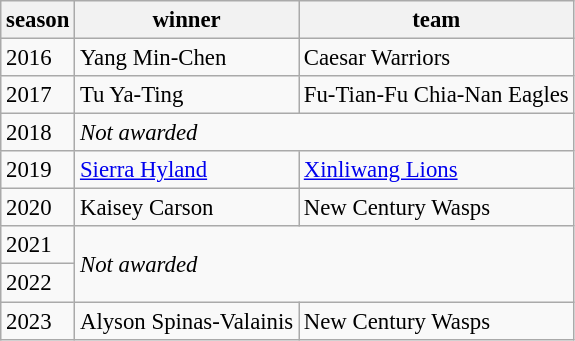<table class="wikitable" style="font-size:95%;">
<tr>
<th>season</th>
<th>winner</th>
<th>team</th>
</tr>
<tr>
<td>2016</td>
<td>Yang Min-Chen</td>
<td>Caesar Warriors</td>
</tr>
<tr>
<td>2017</td>
<td>Tu Ya-Ting</td>
<td>Fu-Tian-Fu Chia-Nan Eagles</td>
</tr>
<tr>
<td>2018</td>
<td colspan=2><em>Not awarded</em></td>
</tr>
<tr>
<td>2019</td>
<td><a href='#'>Sierra Hyland</a></td>
<td><a href='#'>Xinliwang Lions</a></td>
</tr>
<tr>
<td>2020</td>
<td>Kaisey Carson</td>
<td>New Century Wasps</td>
</tr>
<tr>
<td>2021</td>
<td colspan=2 rowspan=2><em>Not awarded</em></td>
</tr>
<tr>
<td>2022</td>
</tr>
<tr>
<td>2023</td>
<td>Alyson Spinas-Valainis</td>
<td>New Century Wasps</td>
</tr>
</table>
